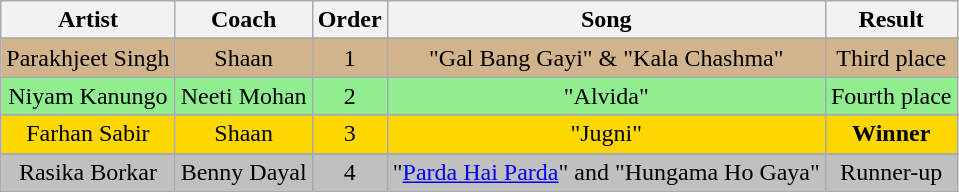<table class="wikitable sortable" style="text-align: center; width: auto;">
<tr>
<th>Artist</th>
<th>Coach</th>
<th>Order</th>
<th>Song</th>
<th>Result</th>
</tr>
<tr>
</tr>
<tr bgcolor=tan>
<td rowspan="1">Parakhjeet Singh</td>
<td rowspan="1">Shaan</td>
<td>1</td>
<td>"Gal Bang Gayi" & "Kala Chashma"</td>
<td rowspan="1">Third place</td>
</tr>
<tr>
</tr>
<tr bgcolor=lightgreen>
<td rowspan="1">Niyam Kanungo</td>
<td rowspan="1">Neeti Mohan</td>
<td>2</td>
<td>"Alvida"</td>
<td rowspan="1">Fourth place</td>
</tr>
<tr>
</tr>
<tr bgcolor=gold>
<td rowspan="1">Farhan Sabir</td>
<td rowspan="1">Shaan</td>
<td>3</td>
<td>"Jugni"</td>
<td rowspan="1"><strong>Winner</strong></td>
</tr>
<tr>
</tr>
<tr bgcolor=silver>
<td rowspan="1">Rasika Borkar</td>
<td rowspan="1">Benny Dayal</td>
<td>4</td>
<td>"<a href='#'>Parda Hai Parda</a>" and "Hungama Ho Gaya"</td>
<td rowspan="1">Runner-up</td>
</tr>
</table>
